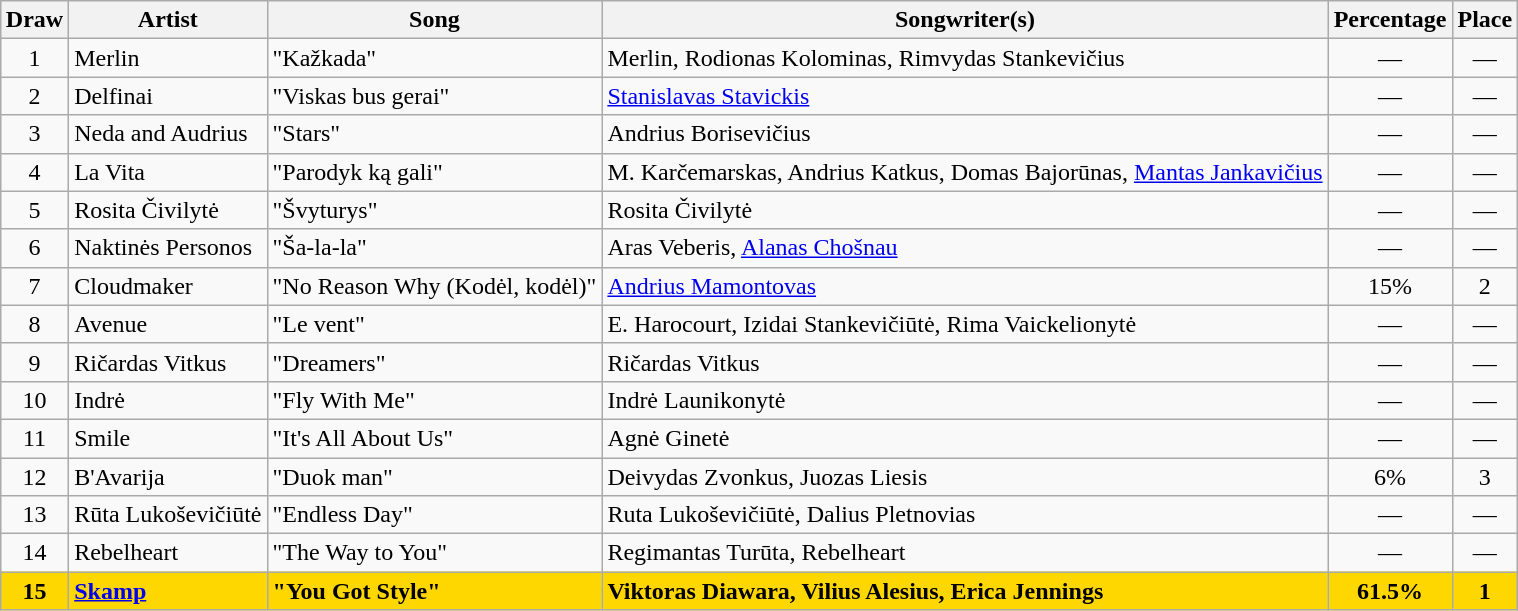<table class="sortable wikitable" style="margin: 1em auto 1em auto; text-align:center;">
<tr>
<th>Draw</th>
<th>Artist</th>
<th>Song</th>
<th>Songwriter(s)</th>
<th>Percentage</th>
<th>Place</th>
</tr>
<tr>
<td>1</td>
<td align="left">Merlin</td>
<td align="left">"Kažkada"</td>
<td align="left">Merlin, Rodionas Kolominas, Rimvydas Stankevičius</td>
<td>—</td>
<td>—</td>
</tr>
<tr>
<td>2</td>
<td align="left">Delfinai</td>
<td align="left">"Viskas bus gerai"</td>
<td align="left"><a href='#'>Stanislavas Stavickis</a></td>
<td>—</td>
<td>—</td>
</tr>
<tr>
<td>3</td>
<td align="left">Neda and Audrius</td>
<td align="left">"Stars"</td>
<td align="left">Andrius Borisevičius</td>
<td>—</td>
<td>—</td>
</tr>
<tr>
<td>4</td>
<td align="left">La Vita</td>
<td align="left">"Parodyk ką gali"</td>
<td align="left">M. Karčemarskas, Andrius Katkus, Domas Bajorūnas, <a href='#'>Mantas Jankavičius</a></td>
<td>—</td>
<td>—</td>
</tr>
<tr>
<td>5</td>
<td align="left">Rosita Čivilytė</td>
<td align="left">"Švyturys"</td>
<td align="left">Rosita Čivilytė</td>
<td>—</td>
<td>—</td>
</tr>
<tr>
<td>6</td>
<td align="left">Naktinės Personos</td>
<td align="left">"Ša-la-la"</td>
<td align="left">Aras Veberis, <a href='#'>Alanas Chošnau</a></td>
<td>—</td>
<td>—</td>
</tr>
<tr>
<td>7</td>
<td align="left">Cloudmaker</td>
<td align="left">"No Reason Why (Kodėl, kodėl)"</td>
<td align="left"><a href='#'>Andrius Mamontovas</a></td>
<td>15%</td>
<td>2</td>
</tr>
<tr>
<td>8</td>
<td align="left">Avenue</td>
<td align="left">"Le vent"</td>
<td align="left">E. Harocourt, Izidai Stankevičiūtė, Rima Vaickelionytė</td>
<td>—</td>
<td>—</td>
</tr>
<tr>
<td>9</td>
<td align="left">Ričardas Vitkus</td>
<td align="left">"Dreamers"</td>
<td align="left">Ričardas Vitkus</td>
<td>—</td>
<td>—</td>
</tr>
<tr>
<td>10</td>
<td align="left">Indrė</td>
<td align="left">"Fly With Me"</td>
<td align="left">Indrė Launikonytė</td>
<td>—</td>
<td>—</td>
</tr>
<tr>
<td>11</td>
<td align="left">Smile</td>
<td align="left">"It's All About Us"</td>
<td align="left">Agnė Ginetė</td>
<td>—</td>
<td>—</td>
</tr>
<tr>
<td>12</td>
<td align="left">B'Avarija</td>
<td align="left">"Duok man"</td>
<td align="left">Deivydas Zvonkus, Juozas Liesis</td>
<td>6%</td>
<td>3</td>
</tr>
<tr>
<td>13</td>
<td align="left">Rūta Lukoševičiūtė</td>
<td align="left">"Endless Day"</td>
<td align="left">Ruta Lukoševičiūtė, Dalius Pletnovias</td>
<td>—</td>
<td>—</td>
</tr>
<tr>
<td>14</td>
<td align="left">Rebelheart</td>
<td align="left">"The Way to You"</td>
<td align="left">Regimantas Turūta, Rebelheart</td>
<td>—</td>
<td>—</td>
</tr>
<tr style="font-weight:bold;background:gold;">
<td>15</td>
<td align="left"><a href='#'>Skamp</a></td>
<td align="left">"You Got Style"</td>
<td align="left">Viktoras Diawara, Vilius Alesius, Erica Jennings</td>
<td>61.5%</td>
<td>1</td>
</tr>
</table>
